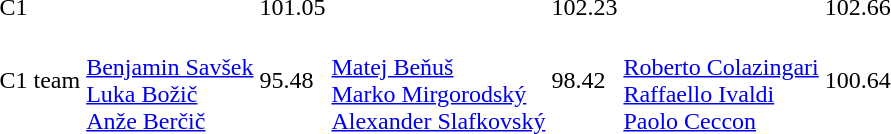<table>
<tr>
<td>C1<br></td>
<td></td>
<td>101.05</td>
<td></td>
<td>102.23</td>
<td></td>
<td>102.66</td>
</tr>
<tr>
<td>C1 team<br></td>
<td><br><a href='#'>Benjamin Savšek</a><br><a href='#'>Luka Božič</a><br><a href='#'>Anže Berčič</a></td>
<td>95.48</td>
<td><br><a href='#'>Matej Beňuš</a><br><a href='#'>Marko Mirgorodský</a><br><a href='#'>Alexander Slafkovský</a></td>
<td>98.42</td>
<td><br><a href='#'>Roberto Colazingari</a><br><a href='#'>Raffaello Ivaldi</a><br><a href='#'>Paolo Ceccon</a></td>
<td>100.64</td>
</tr>
</table>
